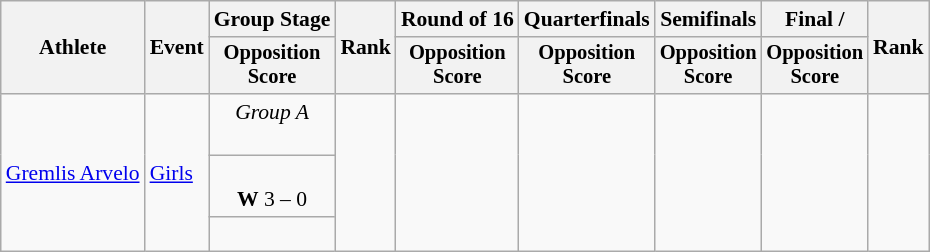<table class=wikitable style="font-size:90%">
<tr>
<th rowspan="2">Athlete</th>
<th rowspan="2">Event</th>
<th>Group Stage</th>
<th rowspan="2">Rank</th>
<th>Round of 16</th>
<th>Quarterfinals</th>
<th>Semifinals</th>
<th>Final / </th>
<th rowspan=2>Rank</th>
</tr>
<tr style="font-size:95%">
<th>Opposition<br>Score</th>
<th>Opposition<br>Score</th>
<th>Opposition<br>Score</th>
<th>Opposition<br>Score</th>
<th>Opposition<br>Score</th>
</tr>
<tr align=center>
<td align=left rowspan=3><a href='#'>Gremlis Arvelo</a></td>
<td align=left rowspan=3><a href='#'>Girls</a></td>
<td><em>Group A</em><br><br></td>
<td rowspan=3></td>
<td rowspan=3></td>
<td rowspan=3></td>
<td rowspan=3></td>
<td rowspan=3></td>
<td rowspan=3></td>
</tr>
<tr align=center>
<td><br><strong>W</strong> 3 – 0</td>
</tr>
<tr align=center>
<td><br></td>
</tr>
</table>
